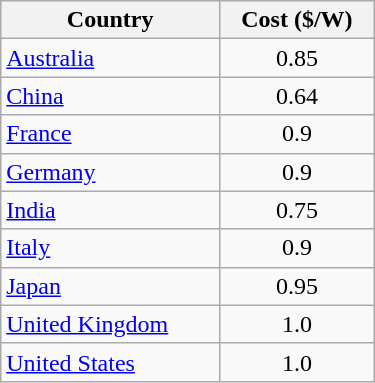<table class="wikitable sortable" style="text-align: center; width: 250px; float: left;">
<tr>
<th>Country</th>
<th>Cost ($/W)</th>
</tr>
<tr>
<td align=left><a href='#'>Australia</a></td>
<td>0.85</td>
</tr>
<tr>
<td align=left><a href='#'>China</a></td>
<td>0.64</td>
</tr>
<tr>
<td align=left><a href='#'>France</a></td>
<td>0.9</td>
</tr>
<tr>
<td align=left><a href='#'>Germany</a></td>
<td>0.9</td>
</tr>
<tr>
<td align="left"><a href='#'>India</a></td>
<td>0.75</td>
</tr>
<tr>
<td align=left><a href='#'>Italy</a></td>
<td>0.9</td>
</tr>
<tr>
<td align=left><a href='#'>Japan</a></td>
<td>0.95</td>
</tr>
<tr>
<td align=left><a href='#'>United Kingdom</a></td>
<td>1.0</td>
</tr>
<tr>
<td align=left><a href='#'>United States</a></td>
<td>1.0</td>
</tr>
</table>
